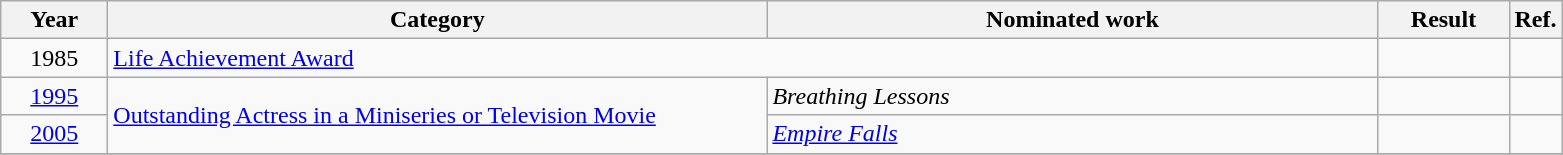<table class=wikitable>
<tr>
<th scope="col" style="width:4em;">Year</th>
<th scope="col" style="width:27em;">Category</th>
<th scope="col" style="width:25em;">Nominated work</th>
<th scope="col" style="width:5em;">Result</th>
<th>Ref.</th>
</tr>
<tr>
<td style="text-align:center;">1985</td>
<td colspan=2><a href='#'>Life Achievement Award</a></td>
<td></td>
<td style="text-align:center;"></td>
</tr>
<tr>
<td style="text-align:center;"><a href='#'>1995</a></td>
<td rowspan=2><a href='#'>Outstanding Actress in a Miniseries or Television Movie</a></td>
<td><em>Breathing Lessons</em></td>
<td></td>
<td style="text-align:center;"></td>
</tr>
<tr>
<td style="text-align:center;"><a href='#'>2005</a></td>
<td><em><a href='#'>Empire Falls</a></em></td>
<td></td>
<td style="text-align:center;"></td>
</tr>
<tr>
</tr>
</table>
